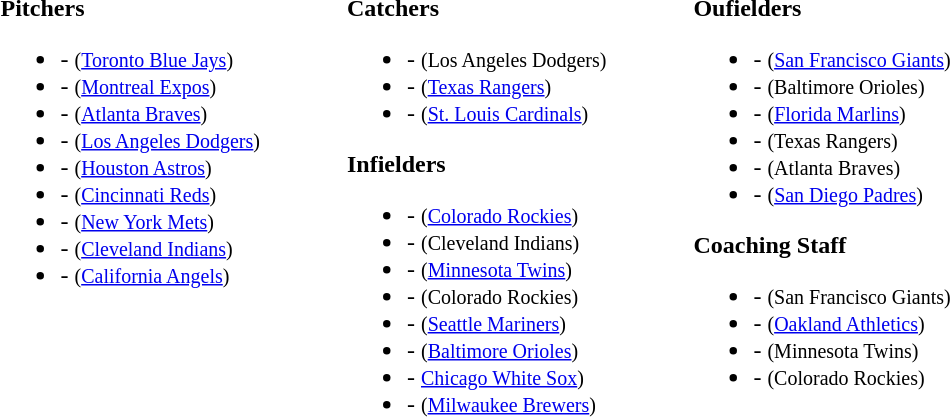<table>
<tr>
<td valign="top"><br><strong>Pitchers</strong><ul><li> - <small>(<a href='#'>Toronto Blue Jays</a>)</small></li><li> - <small>(<a href='#'>Montreal Expos</a>)</small></li><li> - <small>(<a href='#'>Atlanta Braves</a>)</small></li><li> - <small>(<a href='#'>Los Angeles Dodgers</a>)</small></li><li> - <small>(<a href='#'>Houston Astros</a>)</small></li><li> - <small>(<a href='#'>Cincinnati Reds</a>)</small></li><li> - <small>(<a href='#'>New York Mets</a>)</small></li><li> - <small>(<a href='#'>Cleveland Indians</a>)</small></li><li> - <small>(<a href='#'>California Angels</a>)</small></li></ul></td>
<td width="50"> </td>
<td valign="top"><br><strong>Catchers</strong><ul><li> - <small>(Los Angeles Dodgers)</small></li><li> - <small>(<a href='#'>Texas Rangers</a>)</small></li><li> - <small>(<a href='#'>St. Louis Cardinals</a>)</small></li></ul><strong>Infielders</strong><ul><li> - <small>(<a href='#'>Colorado Rockies</a>)</small></li><li> - <small>(Cleveland Indians)</small></li><li> - <small>(<a href='#'>Minnesota Twins</a>)</small></li><li> - <small>(Colorado Rockies)</small></li><li> - <small>(<a href='#'>Seattle Mariners</a>)</small></li><li> - <small>(<a href='#'>Baltimore Orioles</a>)</small></li><li> - <small><a href='#'>Chicago White Sox</a>)</small></li><li> - <small>(<a href='#'>Milwaukee Brewers</a>)</small></li></ul></td>
<td width="50"> </td>
<td valign="top"><br><strong>Oufielders</strong><ul><li> - <small>(<a href='#'>San Francisco Giants</a>)</small></li><li> - <small>(Baltimore Orioles)</small></li><li> - <small>(<a href='#'>Florida Marlins</a>)</small></li><li> - <small>(Texas Rangers)</small></li><li> - <small>(Atlanta Braves)</small></li><li> - <small>(<a href='#'>San Diego Padres</a>)</small></li></ul><strong>Coaching Staff</strong><ul><li> - <small>(San Francisco Giants)</small></li><li> - <small>(<a href='#'>Oakland Athletics</a>)</small></li><li> - <small>(Minnesota Twins)</small></li><li> - <small>(Colorado Rockies)</small></li></ul></td>
</tr>
</table>
